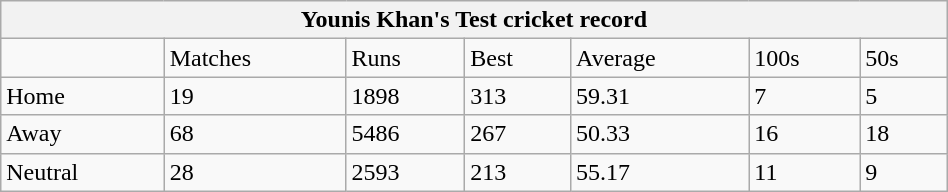<table class="wikitable" style="float:right; margin-left:1em; width:50%;">
<tr>
<th colspan="7"><strong>Younis Khan's Test cricket record</strong></th>
</tr>
<tr>
<td> </td>
<td>Matches</td>
<td>Runs</td>
<td>Best</td>
<td>Average</td>
<td>100s</td>
<td>50s</td>
</tr>
<tr>
<td>Home</td>
<td>19</td>
<td>1898</td>
<td>313</td>
<td>59.31</td>
<td>7</td>
<td>5</td>
</tr>
<tr>
<td>Away</td>
<td>68</td>
<td>5486</td>
<td>267</td>
<td>50.33</td>
<td>16</td>
<td>18</td>
</tr>
<tr>
<td>Neutral</td>
<td>28</td>
<td>2593</td>
<td>213</td>
<td>55.17</td>
<td>11</td>
<td>9</td>
</tr>
</table>
